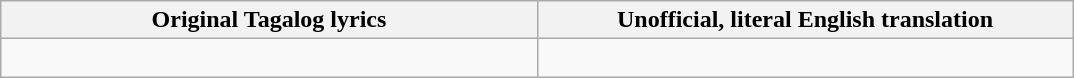<table class="wikitable" style="margin: 1em auto 1em auto;">
<tr>
<th width="350">Original Tagalog lyrics</th>
<th width="350">Unofficial, literal English translation</th>
</tr>
<tr>
<td><br></td>
<td><br></td>
</tr>
</table>
